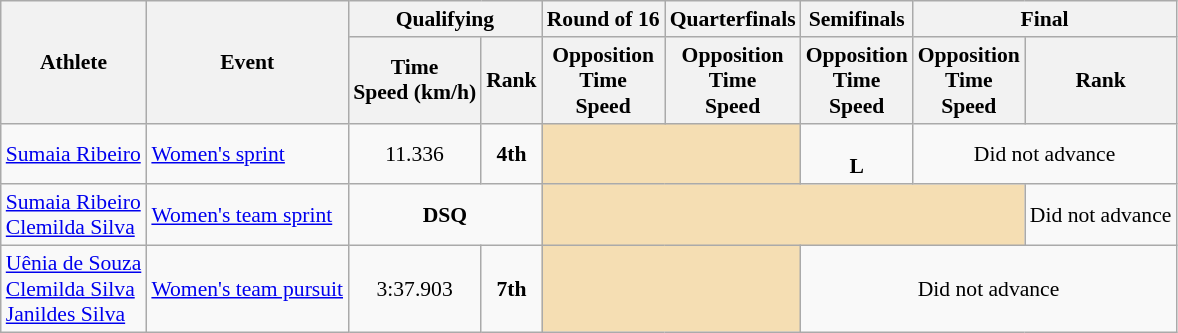<table class="wikitable" style="font-size:90%">
<tr>
<th rowspan=2>Athlete</th>
<th rowspan=2>Event</th>
<th colspan=2>Qualifying</th>
<th>Round of 16</th>
<th>Quarterfinals</th>
<th>Semifinals</th>
<th colspan=2>Final</th>
</tr>
<tr>
<th>Time<br>Speed (km/h)</th>
<th>Rank</th>
<th>Opposition<br>Time<br>Speed</th>
<th>Opposition<br>Time<br>Speed</th>
<th>Opposition<br>Time<br>Speed</th>
<th>Opposition<br>Time<br>Speed</th>
<th>Rank</th>
</tr>
<tr>
<td><a href='#'>Sumaia Ribeiro</a></td>
<td><a href='#'>Women's sprint</a></td>
<td align=center>11.336</td>
<td align=center><strong>4th</strong></td>
<td bgcolor=wheat colspan=2></td>
<td align=center><br><strong>L</strong></td>
<td align="center" colspan="7">Did not advance</td>
</tr>
<tr>
<td><a href='#'>Sumaia Ribeiro</a><br><a href='#'>Clemilda Silva</a></td>
<td><a href='#'>Women's team sprint</a></td>
<td align=center colspan=2><strong>DSQ</strong></td>
<td colspan=4 bgcolor=wheat></td>
<td align="center" colspan="7">Did not advance</td>
</tr>
<tr>
<td><a href='#'>Uênia de Souza</a><br><a href='#'>Clemilda Silva</a><br><a href='#'>Janildes Silva</a></td>
<td><a href='#'>Women's team pursuit</a></td>
<td align=center>3:37.903</td>
<td align=center><strong>7th</strong></td>
<td colspan=2 bgcolor=wheat></td>
<td align="center" colspan="7">Did not advance</td>
</tr>
</table>
